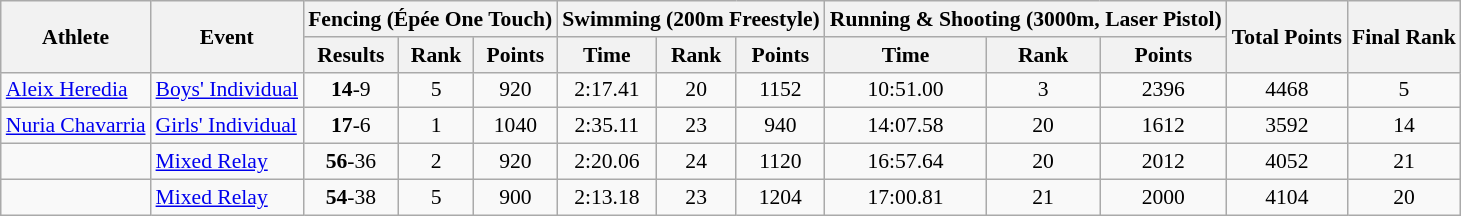<table class="wikitable" border="1" style="font-size:90%">
<tr>
<th rowspan=2>Athlete</th>
<th rowspan=2>Event</th>
<th colspan=3>Fencing (Épée One Touch)</th>
<th colspan=3>Swimming (200m Freestyle)</th>
<th colspan=3>Running & Shooting (3000m, Laser Pistol)</th>
<th rowspan=2>Total Points</th>
<th rowspan=2>Final Rank</th>
</tr>
<tr>
<th>Results</th>
<th>Rank</th>
<th>Points</th>
<th>Time</th>
<th>Rank</th>
<th>Points</th>
<th>Time</th>
<th>Rank</th>
<th>Points</th>
</tr>
<tr>
<td><a href='#'>Aleix Heredia</a></td>
<td><a href='#'>Boys' Individual</a></td>
<td align=center><strong>14</strong>-9</td>
<td align=center>5</td>
<td align=center>920</td>
<td align=center>2:17.41</td>
<td align=center>20</td>
<td align=center>1152</td>
<td align=center>10:51.00</td>
<td align=center>3</td>
<td align=center>2396</td>
<td align=center>4468</td>
<td align=center>5</td>
</tr>
<tr>
<td><a href='#'>Nuria Chavarria</a></td>
<td><a href='#'>Girls' Individual</a></td>
<td align=center><strong>17</strong>-6</td>
<td align=center>1</td>
<td align=center>1040</td>
<td align=center>2:35.11</td>
<td align=center>23</td>
<td align=center>940</td>
<td align=center>14:07.58</td>
<td align=center>20</td>
<td align=center>1612</td>
<td align=center>3592</td>
<td align=center>14</td>
</tr>
<tr>
<td><br></td>
<td><a href='#'>Mixed Relay</a></td>
<td align=center><strong>56</strong>-36</td>
<td align=center>2</td>
<td align=center>920</td>
<td align=center>2:20.06</td>
<td align=center>24</td>
<td align=center>1120</td>
<td align=center>16:57.64</td>
<td align=center>20</td>
<td align=center>2012</td>
<td align=center>4052</td>
<td align=center>21</td>
</tr>
<tr>
<td><br></td>
<td><a href='#'>Mixed Relay</a></td>
<td align=center><strong>54</strong>-38</td>
<td align=center>5</td>
<td align=center>900</td>
<td align=center>2:13.18</td>
<td align=center>23</td>
<td align=center>1204</td>
<td align=center>17:00.81</td>
<td align=center>21</td>
<td align=center>2000</td>
<td align=center>4104</td>
<td align=center>20</td>
</tr>
</table>
